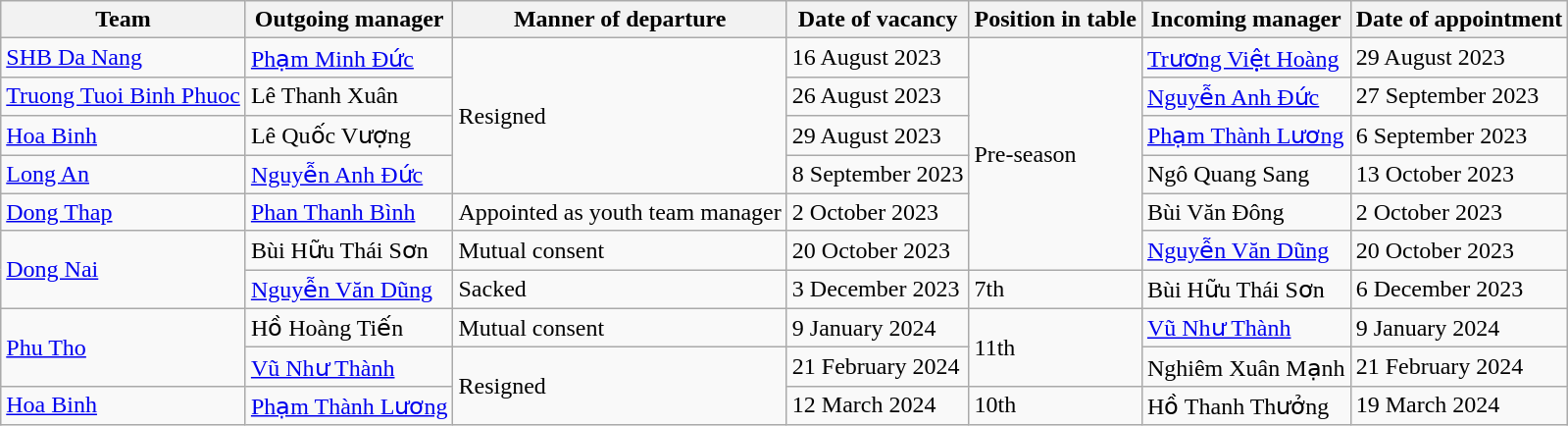<table class="wikitable sortable">
<tr>
<th>Team</th>
<th>Outgoing manager</th>
<th>Manner of departure</th>
<th>Date of vacancy</th>
<th>Position in table</th>
<th>Incoming manager</th>
<th>Date of appointment</th>
</tr>
<tr>
<td><a href='#'>SHB Da Nang</a></td>
<td> <a href='#'>Phạm Minh Đức</a></td>
<td rowspan=4>Resigned</td>
<td>16 August 2023</td>
<td rowspan=6>Pre-season</td>
<td> <a href='#'>Trương Việt Hoàng</a></td>
<td>29 August 2023</td>
</tr>
<tr>
<td><a href='#'>Truong Tuoi Binh Phuoc</a></td>
<td> Lê Thanh Xuân</td>
<td>26 August 2023</td>
<td> <a href='#'>Nguyễn Anh Đức</a></td>
<td>27 September 2023</td>
</tr>
<tr>
<td><a href='#'>Hoa Binh</a></td>
<td> Lê Quốc Vượng</td>
<td>29 August 2023</td>
<td> <a href='#'>Phạm Thành Lương</a></td>
<td>6 September 2023</td>
</tr>
<tr>
<td><a href='#'>Long An</a></td>
<td> <a href='#'>Nguyễn Anh Đức</a></td>
<td>8 September 2023</td>
<td> Ngô Quang Sang</td>
<td>13 October 2023</td>
</tr>
<tr>
<td><a href='#'>Dong Thap</a></td>
<td> <a href='#'>Phan Thanh Bình</a></td>
<td>Appointed as youth team manager</td>
<td>2 October 2023</td>
<td> Bùi Văn Đông</td>
<td>2 October 2023</td>
</tr>
<tr>
<td rowspan=2><a href='#'>Dong Nai</a></td>
<td> Bùi Hữu Thái Sơn</td>
<td>Mutual consent</td>
<td>20 October 2023</td>
<td> <a href='#'>Nguyễn Văn Dũng</a></td>
<td>20 October 2023</td>
</tr>
<tr>
<td> <a href='#'>Nguyễn Văn Dũng</a></td>
<td>Sacked</td>
<td>3 December 2023</td>
<td>7th</td>
<td> Bùi Hữu Thái Sơn</td>
<td>6 December 2023</td>
</tr>
<tr>
<td rowspan=2><a href='#'>Phu Tho</a></td>
<td> Hồ Hoàng Tiến</td>
<td>Mutual consent</td>
<td>9 January 2024</td>
<td rowspan=2>11th</td>
<td> <a href='#'>Vũ Như Thành</a></td>
<td>9 January 2024</td>
</tr>
<tr https://bongdaplus.vn/hang-nhat-quoc-gia/bo-tien-ve-nghiem-xuan-tu-bat-ngo-dan-dat-clb-phu-tho-4236172402.html>
<td> <a href='#'>Vũ Như Thành</a></td>
<td rowspan=2>Resigned</td>
<td>21 February 2024</td>
<td> Nghiêm Xuân Mạnh</td>
<td>21 February 2024</td>
</tr>
<tr>
<td><a href='#'>Hoa Binh</a></td>
<td> <a href='#'>Phạm Thành Lương</a></td>
<td>12 March 2024</td>
<td>10th</td>
<td> Hồ Thanh Thưởng</td>
<td>19 March 2024</td>
</tr>
</table>
